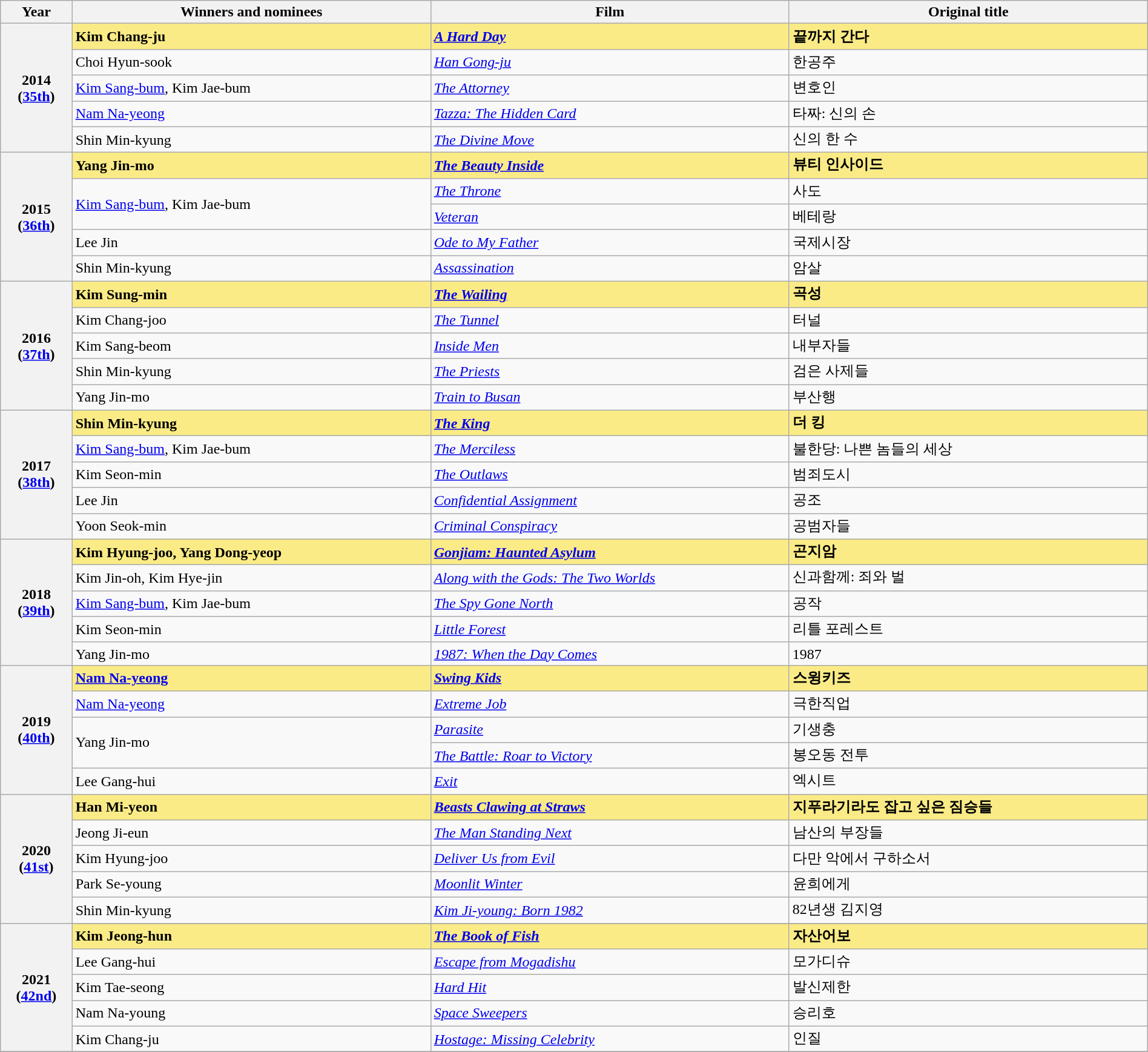<table class="wikitable" style="width:100%;" cellpadding="4">
<tr>
<th style="width:5%;">Year</th>
<th style="width:25%;">Winners and nominees</th>
<th style="width:25%;">Film</th>
<th style="width:25%;">Original title</th>
</tr>
<tr>
<th rowspan="5"><div>2014<br>(<a href='#'>35th</a>)
</div></th>
<td style="background:#FAEB86;"><strong>Kim Chang-ju </strong></td>
<td style="background:#FAEB86;"><strong><em><a href='#'>A Hard Day</a></em></strong></td>
<td style="background:#FAEB86;"><strong>끝까지 간다</strong></td>
</tr>
<tr>
<td>Choi Hyun-sook</td>
<td><em><a href='#'>Han Gong-ju</a></em></td>
<td>한공주</td>
</tr>
<tr>
<td><a href='#'>Kim Sang-bum</a>, Kim Jae-bum</td>
<td><em><a href='#'>The Attorney</a></em></td>
<td>변호인</td>
</tr>
<tr>
<td><a href='#'>Nam Na-yeong</a></td>
<td><em><a href='#'>Tazza: The Hidden Card</a></em></td>
<td>타짜: 신의 손</td>
</tr>
<tr>
<td>Shin Min-kyung</td>
<td><em><a href='#'>The Divine Move</a></em></td>
<td>신의 한 수</td>
</tr>
<tr>
<th rowspan="5"><div>2015<br>(<a href='#'>36th</a>)
</div></th>
<td style="background:#FAEB86;"><strong>Yang Jin-mo </strong></td>
<td style="background:#FAEB86;"><em><a href='#'><strong>The Beauty Inside</strong></a></em></td>
<td style="background:#FAEB86;"><strong>뷰티 인사이드</strong></td>
</tr>
<tr>
<td rowspan="2"><a href='#'>Kim Sang-bum</a>, Kim Jae-bum</td>
<td><em><a href='#'>The Throne</a></em></td>
<td>사도</td>
</tr>
<tr>
<td><em><a href='#'>Veteran</a></em></td>
<td>베테랑</td>
</tr>
<tr>
<td>Lee Jin</td>
<td><em><a href='#'>Ode to My Father</a></em></td>
<td>국제시장</td>
</tr>
<tr>
<td>Shin Min-kyung</td>
<td><em><a href='#'>Assassination</a></em></td>
<td>암살</td>
</tr>
<tr>
<th rowspan="5"><div>2016<br>(<a href='#'>37th</a>)
</div></th>
<td style="background:#FAEB86;"><strong>Kim Sung-min </strong></td>
<td style="background:#FAEB86;"><em><a href='#'><strong>The Wailing</strong></a></em></td>
<td style="background:#FAEB86;"><strong>곡성</strong></td>
</tr>
<tr>
<td>Kim Chang-joo</td>
<td><em><a href='#'>The Tunnel</a></em></td>
<td>터널</td>
</tr>
<tr>
<td>Kim Sang-beom</td>
<td><em><a href='#'>Inside Men</a></em></td>
<td>내부자들</td>
</tr>
<tr>
<td>Shin Min-kyung</td>
<td><em><a href='#'>The Priests</a></em></td>
<td>검은 사제들</td>
</tr>
<tr>
<td>Yang Jin-mo</td>
<td><em><a href='#'>Train to Busan</a></em></td>
<td>부산행</td>
</tr>
<tr>
<th rowspan="5"><div>2017<br>(<a href='#'>38th</a>)
</div></th>
<td style="background:#FAEB86;"><strong>Shin Min-kyung </strong></td>
<td style="background:#FAEB86;"><em><a href='#'><strong>The King</strong></a></em></td>
<td style="background:#FAEB86;"><strong>더 킹</strong></td>
</tr>
<tr>
<td><a href='#'>Kim Sang-bum</a>, Kim Jae-bum</td>
<td><em><a href='#'>The Merciless</a></em></td>
<td>불한당: 나쁜 놈들의 세상</td>
</tr>
<tr>
<td>Kim Seon-min</td>
<td><em><a href='#'>The Outlaws</a></em></td>
<td>범죄도시</td>
</tr>
<tr>
<td>Lee Jin</td>
<td><em><a href='#'>Confidential Assignment</a></em></td>
<td>공조</td>
</tr>
<tr>
<td>Yoon Seok-min</td>
<td><em><a href='#'>Criminal Conspiracy</a></em></td>
<td>공범자들</td>
</tr>
<tr>
<th rowspan="5"><div>2018<br>(<a href='#'>39th</a>)
</div></th>
<td style="background:#FAEB86;"><strong>Kim Hyung-joo, Yang Dong-yeop </strong></td>
<td style="background:#FAEB86;"><strong><em><a href='#'>Gonjiam: Haunted Asylum</a></em></strong></td>
<td style="background:#FAEB86;"><strong>곤지암</strong></td>
</tr>
<tr>
<td>Kim Jin-oh, Kim Hye-jin</td>
<td><em><a href='#'>Along with the Gods: The Two Worlds</a></em></td>
<td>신과함께: 죄와 벌</td>
</tr>
<tr>
<td><a href='#'>Kim Sang-bum</a>, Kim Jae-bum</td>
<td><em><a href='#'>The Spy Gone North</a></em></td>
<td>공작</td>
</tr>
<tr>
<td>Kim Seon-min</td>
<td><em><a href='#'>Little Forest</a></em></td>
<td>리틀 포레스트</td>
</tr>
<tr>
<td>Yang Jin-mo</td>
<td><em><a href='#'>1987: When the Day Comes</a></em></td>
<td>1987</td>
</tr>
<tr>
<th rowspan="5"><div>2019<br>(<a href='#'>40th</a>)
</div></th>
<td style="background:#FAEB86;"><strong><a href='#'>Nam Na-yeong</a></strong> </td>
<td style="background:#FAEB86;"><em><a href='#'><strong>Swing Kids</strong></a></em></td>
<td style="background:#FAEB86;"><strong>스윙키즈</strong></td>
</tr>
<tr>
<td><a href='#'>Nam Na-yeong</a></td>
<td><em><a href='#'>Extreme Job</a></em></td>
<td>극한직업</td>
</tr>
<tr>
<td rowspan="2">Yang Jin-mo</td>
<td><em><a href='#'>Parasite</a></em></td>
<td>기생충</td>
</tr>
<tr>
<td><em><a href='#'>The Battle: Roar to Victory</a></em></td>
<td>봉오동 전투</td>
</tr>
<tr>
<td>Lee Gang-hui</td>
<td><em><a href='#'>Exit</a></em></td>
<td>엑시트</td>
</tr>
<tr>
<th rowspan="5"><div>2020 (<a href='#'>41st</a>)<br></div></th>
<td style="background:#FAEB86;"><strong>Han Mi-yeon</strong></td>
<td style="background:#FAEB86;"><strong><em><a href='#'>Beasts Clawing at Straws</a></em></strong></td>
<td style="background:#FAEB86;"><strong>지푸라기라도 잡고 싶은 짐승들</strong></td>
</tr>
<tr>
<td>Jeong Ji-eun</td>
<td><em><a href='#'>The Man Standing Next</a></em></td>
<td>남산의 부장들</td>
</tr>
<tr>
<td>Kim Hyung-joo</td>
<td><a href='#'><em>Deliver Us from Evil</em></a></td>
<td>다만 악에서 구하소서</td>
</tr>
<tr>
<td>Park Se-young</td>
<td><em><a href='#'>Moonlit Winter</a></em></td>
<td>윤희에게</td>
</tr>
<tr>
<td>Shin Min-kyung</td>
<td><em><a href='#'>Kim Ji-young: Born 1982</a></em></td>
<td>82년생 김지영</td>
</tr>
<tr>
<th rowspan="6"><div> 2021 (<a href='#'>42nd</a>)<br></div></th>
</tr>
<tr style="background:#FAEB86;">
<td><strong>Kim Jeong-hun</strong></td>
<td><strong><em><a href='#'>The Book of Fish</a></em></strong></td>
<td><strong>자산어보</strong></td>
</tr>
<tr>
<td>Lee Gang-hui</td>
<td><em><a href='#'>Escape from Mogadishu</a></em></td>
<td>모가디슈</td>
</tr>
<tr>
<td>Kim Tae-seong</td>
<td><em><a href='#'>Hard Hit</a></em></td>
<td>발신제한</td>
</tr>
<tr>
<td>Nam Na-young</td>
<td><em><a href='#'>Space Sweepers</a></em></td>
<td>승리호</td>
</tr>
<tr>
<td>Kim Chang-ju</td>
<td><em><a href='#'>Hostage: Missing Celebrity</a></em></td>
<td>인질</td>
</tr>
<tr>
</tr>
</table>
